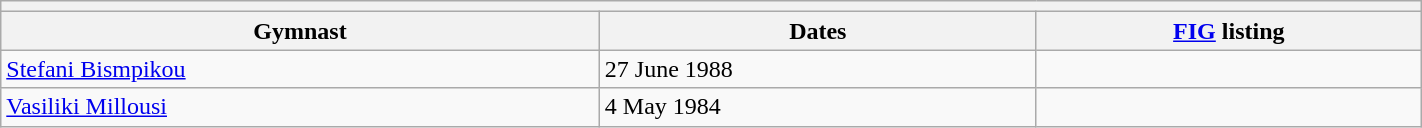<table class="wikitable mw-collapsible mw-collapsed" width="75%">
<tr>
<th colspan="3"></th>
</tr>
<tr>
<th>Gymnast</th>
<th>Dates</th>
<th><a href='#'>FIG</a> listing</th>
</tr>
<tr>
<td><a href='#'>Stefani Bismpikou</a></td>
<td>27 June 1988</td>
<td></td>
</tr>
<tr>
<td><a href='#'>Vasiliki Millousi</a></td>
<td>4 May 1984</td>
<td></td>
</tr>
</table>
